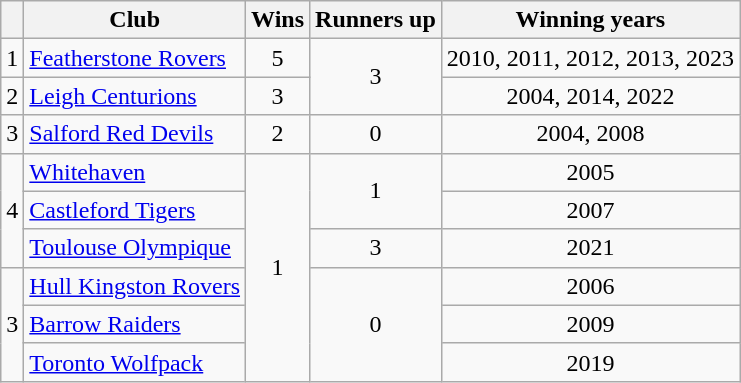<table class="wikitable" style="text-align: center;">
<tr>
<th></th>
<th>Club</th>
<th>Wins</th>
<th>Runners up</th>
<th>Winning years</th>
</tr>
<tr>
<td>1</td>
<td align=left> <a href='#'>Featherstone Rovers</a></td>
<td>5</td>
<td rowspan=2>3</td>
<td>2010, 2011, 2012, 2013, 2023</td>
</tr>
<tr>
<td>2</td>
<td align=left> <a href='#'>Leigh Centurions</a></td>
<td>3</td>
<td>2004, 2014, 2022</td>
</tr>
<tr>
<td>3</td>
<td align=left> <a href='#'>Salford Red Devils</a></td>
<td>2</td>
<td>0</td>
<td>2004, 2008</td>
</tr>
<tr>
<td rowspan=3>4</td>
<td align=left> <a href='#'>Whitehaven</a></td>
<td rowspan=6>1</td>
<td rowspan="2">1</td>
<td>2005</td>
</tr>
<tr>
<td align=left> <a href='#'>Castleford Tigers</a></td>
<td>2007</td>
</tr>
<tr>
<td align=left> <a href='#'>Toulouse Olympique</a></td>
<td>3</td>
<td>2021</td>
</tr>
<tr>
<td rowspan=3>3</td>
<td align=left> <a href='#'>Hull Kingston Rovers</a></td>
<td rowspan=5>0</td>
<td>2006</td>
</tr>
<tr>
<td align=left> <a href='#'>Barrow Raiders</a></td>
<td>2009</td>
</tr>
<tr>
<td align=left> <a href='#'>Toronto Wolfpack</a></td>
<td>2019</td>
</tr>
</table>
